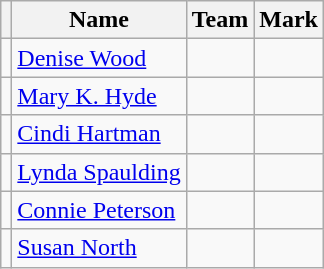<table class=wikitable>
<tr>
<th></th>
<th>Name</th>
<th>Team</th>
<th>Mark</th>
</tr>
<tr>
<td></td>
<td><a href='#'>Denise Wood</a></td>
<td></td>
<td></td>
</tr>
<tr>
<td></td>
<td><a href='#'>Mary K. Hyde</a></td>
<td></td>
<td></td>
</tr>
<tr>
<td></td>
<td><a href='#'>Cindi Hartman</a></td>
<td></td>
<td></td>
</tr>
<tr>
<td></td>
<td><a href='#'>Lynda Spaulding</a></td>
<td></td>
<td></td>
</tr>
<tr>
<td></td>
<td><a href='#'>Connie Peterson</a></td>
<td></td>
<td></td>
</tr>
<tr>
<td></td>
<td><a href='#'>Susan North</a></td>
<td></td>
<td></td>
</tr>
</table>
